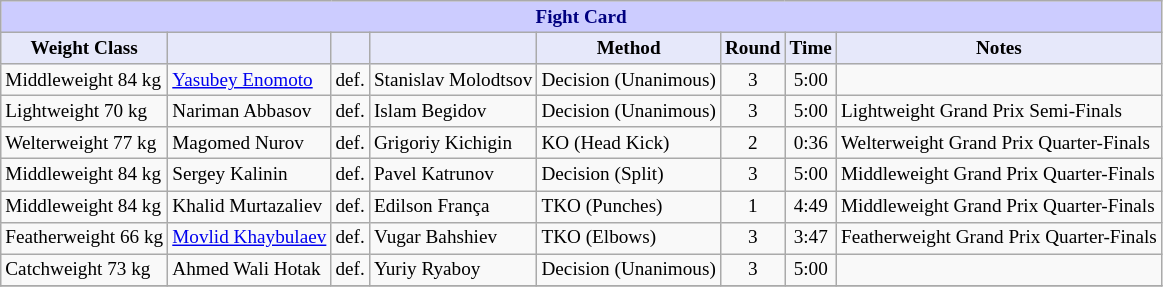<table class="wikitable" style="font-size: 80%;">
<tr>
<th colspan="8" style="background-color: #ccf; color: #000080; text-align: center;"><strong>Fight Card</strong></th>
</tr>
<tr>
<th colspan="1" style="background-color: #E6E8FA; color: #000000; text-align: center;">Weight Class</th>
<th colspan="1" style="background-color: #E6E8FA; color: #000000; text-align: center;"></th>
<th colspan="1" style="background-color: #E6E8FA; color: #000000; text-align: center;"></th>
<th colspan="1" style="background-color: #E6E8FA; color: #000000; text-align: center;"></th>
<th colspan="1" style="background-color: #E6E8FA; color: #000000; text-align: center;">Method</th>
<th colspan="1" style="background-color: #E6E8FA; color: #000000; text-align: center;">Round</th>
<th colspan="1" style="background-color: #E6E8FA; color: #000000; text-align: center;">Time</th>
<th colspan="1" style="background-color: #E6E8FA; color: #000000; text-align: center;">Notes</th>
</tr>
<tr>
<td>Middleweight 84 kg</td>
<td> <a href='#'>Yasubey Enomoto</a></td>
<td>def.</td>
<td> Stanislav Molodtsov</td>
<td>Decision (Unanimous)</td>
<td align=center>3</td>
<td align=center>5:00</td>
<td></td>
</tr>
<tr>
<td>Lightweight 70 kg</td>
<td> Nariman Abbasov</td>
<td>def.</td>
<td> Islam Begidov</td>
<td>Decision (Unanimous)</td>
<td align=center>3</td>
<td align=center>5:00</td>
<td>Lightweight Grand Prix Semi-Finals</td>
</tr>
<tr>
<td>Welterweight 77 kg</td>
<td> Magomed Nurov</td>
<td>def.</td>
<td> Grigoriy Kichigin</td>
<td>KO (Head Kick)</td>
<td align=center>2</td>
<td align=center>0:36</td>
<td>Welterweight Grand Prix Quarter-Finals</td>
</tr>
<tr>
<td>Middleweight 84 kg</td>
<td> Sergey Kalinin</td>
<td>def.</td>
<td> Pavel Katrunov</td>
<td>Decision (Split)</td>
<td align=center>3</td>
<td align=center>5:00</td>
<td>Middleweight Grand Prix Quarter-Finals</td>
</tr>
<tr>
<td>Middleweight 84 kg</td>
<td> Khalid Murtazaliev</td>
<td>def.</td>
<td> Edilson França</td>
<td>TKO (Punches)</td>
<td align=center>1</td>
<td align=center>4:49</td>
<td>Middleweight Grand Prix Quarter-Finals</td>
</tr>
<tr>
<td>Featherweight 66 kg</td>
<td> <a href='#'>Movlid Khaybulaev</a></td>
<td>def.</td>
<td> Vugar Bahshiev</td>
<td>TKO (Elbows)</td>
<td align=center>3</td>
<td align=center>3:47</td>
<td>Featherweight Grand Prix Quarter-Finals</td>
</tr>
<tr>
<td>Catchweight 73 kg</td>
<td> Ahmed Wali Hotak</td>
<td>def.</td>
<td> Yuriy Ryaboy</td>
<td>Decision (Unanimous)</td>
<td align=center>3</td>
<td align=center>5:00</td>
<td></td>
</tr>
<tr>
</tr>
</table>
